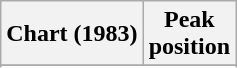<table class="wikitable sortable plainrowheaders" style="text-align:center">
<tr>
<th scope="col">Chart (1983)</th>
<th scope="col">Peak<br>position</th>
</tr>
<tr>
</tr>
<tr>
</tr>
</table>
